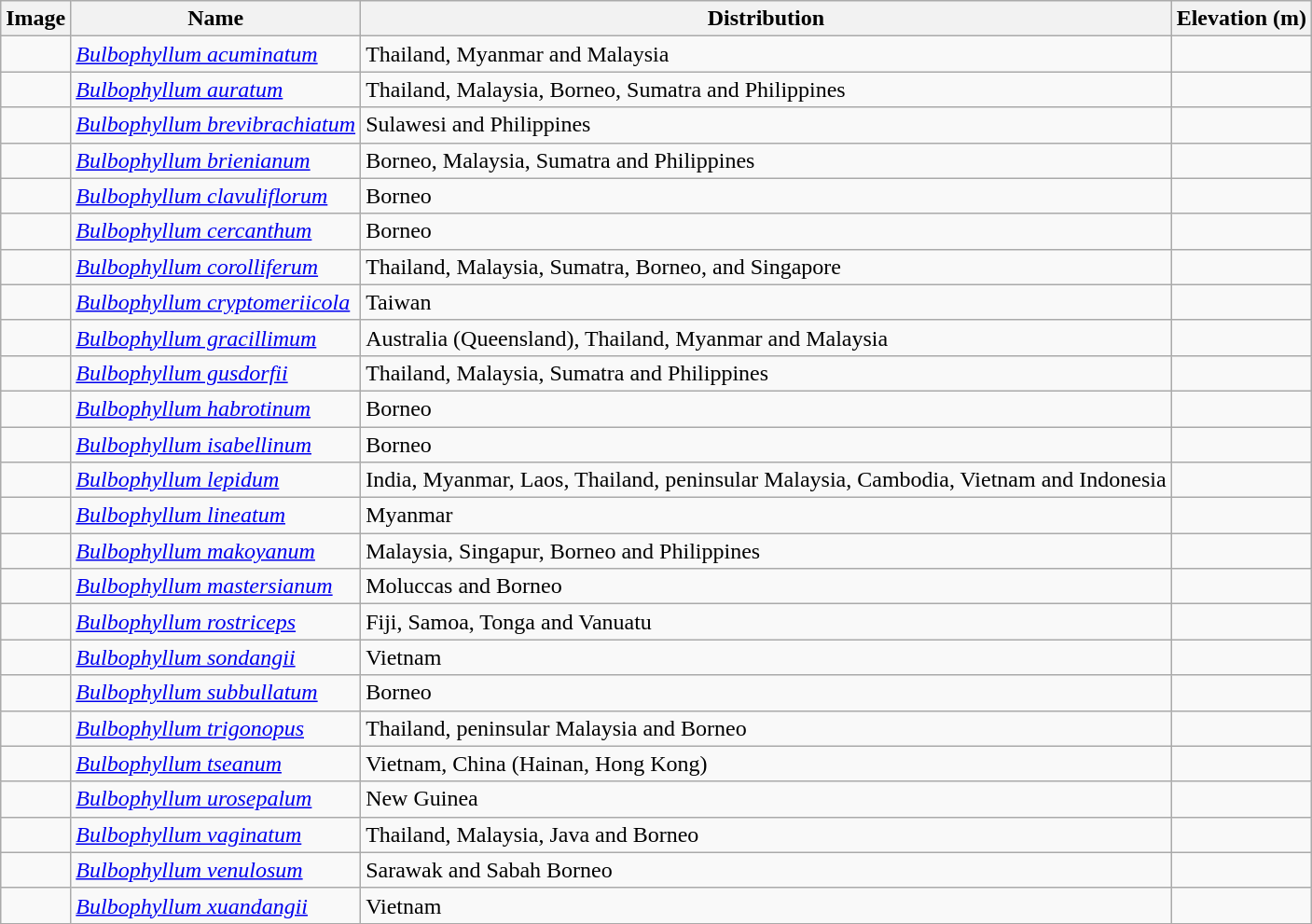<table class="wikitable collapsible">
<tr>
<th>Image</th>
<th>Name</th>
<th>Distribution</th>
<th>Elevation (m)</th>
</tr>
<tr>
<td></td>
<td><em><a href='#'>Bulbophyllum acuminatum</a></em> </td>
<td>Thailand, Myanmar and Malaysia</td>
<td></td>
</tr>
<tr>
<td></td>
<td><em><a href='#'>Bulbophyllum auratum</a></em> </td>
<td>Thailand, Malaysia, Borneo, Sumatra and Philippines</td>
<td></td>
</tr>
<tr>
<td></td>
<td><em><a href='#'>Bulbophyllum brevibrachiatum</a></em> </td>
<td>Sulawesi and Philippines</td>
<td></td>
</tr>
<tr>
<td></td>
<td><em><a href='#'>Bulbophyllum brienianum</a></em> </td>
<td>Borneo, Malaysia, Sumatra and Philippines</td>
<td></td>
</tr>
<tr>
<td></td>
<td><em><a href='#'>Bulbophyllum clavuliflorum </a></em> </td>
<td>Borneo</td>
<td></td>
</tr>
<tr>
<td></td>
<td><em><a href='#'>Bulbophyllum cercanthum</a></em> </td>
<td>Borneo</td>
<td></td>
</tr>
<tr>
<td></td>
<td><em><a href='#'>Bulbophyllum corolliferum</a></em> </td>
<td>Thailand, Malaysia, Sumatra, Borneo, and Singapore</td>
<td></td>
</tr>
<tr>
<td></td>
<td><em><a href='#'>Bulbophyllum cryptomeriicola</a></em> </td>
<td>Taiwan</td>
<td></td>
</tr>
<tr>
<td></td>
<td><em><a href='#'>Bulbophyllum gracillimum</a></em> </td>
<td>Australia (Queensland), Thailand, Myanmar and Malaysia</td>
<td></td>
</tr>
<tr>
<td></td>
<td><em><a href='#'>Bulbophyllum gusdorfii</a></em> </td>
<td>Thailand, Malaysia, Sumatra and Philippines</td>
<td></td>
</tr>
<tr>
<td></td>
<td><em><a href='#'>Bulbophyllum habrotinum</a></em> </td>
<td>Borneo</td>
<td></td>
</tr>
<tr>
<td></td>
<td><em><a href='#'>Bulbophyllum isabellinum  </a></em> </td>
<td>Borneo</td>
<td></td>
</tr>
<tr>
<td></td>
<td><em><a href='#'>Bulbophyllum lepidum</a></em> </td>
<td>India, Myanmar, Laos, Thailand, peninsular Malaysia, Cambodia, Vietnam and Indonesia</td>
<td></td>
</tr>
<tr>
<td></td>
<td><em><a href='#'>Bulbophyllum lineatum </a></em> </td>
<td>Myanmar</td>
<td></td>
</tr>
<tr>
<td></td>
<td><em><a href='#'>Bulbophyllum makoyanum</a></em> </td>
<td>Malaysia, Singapur, Borneo and Philippines</td>
<td></td>
</tr>
<tr>
<td></td>
<td><em><a href='#'>Bulbophyllum mastersianum</a></em> </td>
<td>Moluccas and Borneo</td>
<td></td>
</tr>
<tr>
<td></td>
<td><em><a href='#'>Bulbophyllum rostriceps</a></em> </td>
<td>Fiji, Samoa, Tonga and Vanuatu</td>
<td></td>
</tr>
<tr>
<td></td>
<td><em><a href='#'>Bulbophyllum sondangii</a></em> </td>
<td>Vietnam</td>
<td></td>
</tr>
<tr>
<td></td>
<td><em><a href='#'>Bulbophyllum subbullatum</a></em> </td>
<td>Borneo</td>
<td></td>
</tr>
<tr>
<td></td>
<td><em><a href='#'>Bulbophyllum trigonopus</a></em> </td>
<td>Thailand, peninsular Malaysia and Borneo</td>
<td></td>
</tr>
<tr>
<td></td>
<td><em><a href='#'>Bulbophyllum tseanum</a></em> </td>
<td>Vietnam, China (Hainan, Hong Kong)</td>
<td></td>
</tr>
<tr>
<td></td>
<td><em><a href='#'>Bulbophyllum urosepalum</a></em> </td>
<td>New Guinea</td>
<td></td>
</tr>
<tr>
<td></td>
<td><em><a href='#'>Bulbophyllum vaginatum</a></em> </td>
<td>Thailand, Malaysia, Java and Borneo</td>
<td></td>
</tr>
<tr>
<td></td>
<td><em><a href='#'>Bulbophyllum venulosum</a></em> </td>
<td>Sarawak and Sabah Borneo</td>
<td></td>
</tr>
<tr>
<td></td>
<td><em><a href='#'>Bulbophyllum xuandangii </a></em> </td>
<td>Vietnam</td>
<td></td>
</tr>
<tr>
</tr>
</table>
